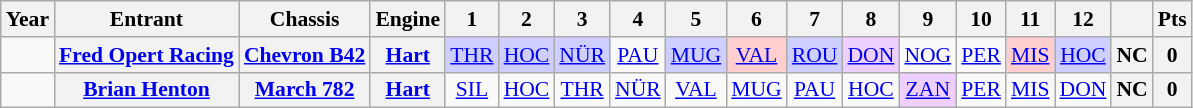<table class="wikitable" style="text-align:center; font-size:90%">
<tr>
<th>Year</th>
<th>Entrant</th>
<th>Chassis</th>
<th>Engine</th>
<th>1</th>
<th>2</th>
<th>3</th>
<th>4</th>
<th>5</th>
<th>6</th>
<th>7</th>
<th>8</th>
<th>9</th>
<th>10</th>
<th>11</th>
<th>12</th>
<th></th>
<th>Pts</th>
</tr>
<tr>
<td></td>
<th><a href='#'>Fred Opert Racing</a></th>
<th><a href='#'>Chevron B42</a></th>
<th><a href='#'>Hart</a></th>
<td style="background:#CFCFFF;"><a href='#'>THR</a><br></td>
<td style="background:#CFCFFF;"><a href='#'>HOC</a><br></td>
<td style="background:#CFCFFF;"><a href='#'>NÜR</a><br></td>
<td><a href='#'>PAU</a></td>
<td style="background:#CFCFFF;"><a href='#'>MUG</a><br></td>
<td style="background:#FFCFCF;"><a href='#'>VAL</a><br></td>
<td style="background:#CFCFFF;"><a href='#'>ROU</a><br></td>
<td style="background:#EFCFFF;"><a href='#'>DON</a><br></td>
<td><a href='#'>NOG</a></td>
<td><a href='#'>PER</a></td>
<td style="background:#FFCFCF;"><a href='#'>MIS</a><br></td>
<td style="background:#CFCFFF;"><a href='#'>HOC</a><br></td>
<th>NC</th>
<th>0</th>
</tr>
<tr>
<td></td>
<th><a href='#'>Brian Henton</a></th>
<th><a href='#'>March 782</a></th>
<th><a href='#'>Hart</a></th>
<td><a href='#'>SIL</a></td>
<td><a href='#'>HOC</a></td>
<td><a href='#'>THR</a></td>
<td><a href='#'>NÜR</a></td>
<td><a href='#'>VAL</a></td>
<td><a href='#'>MUG</a></td>
<td><a href='#'>PAU</a></td>
<td><a href='#'>HOC</a></td>
<td style="background:#EFCFFF;"><a href='#'>ZAN</a><br></td>
<td><a href='#'>PER</a></td>
<td><a href='#'>MIS</a></td>
<td><a href='#'>DON</a></td>
<th>NC</th>
<th>0</th>
</tr>
</table>
